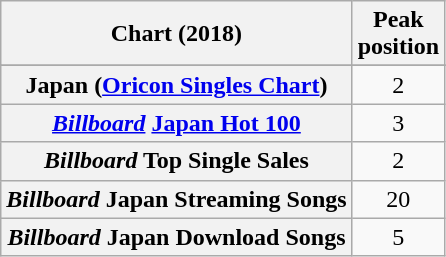<table class="wikitable sortable plainrowheaders" style="text-align:center;">
<tr>
<th scope="col">Chart (2018)</th>
<th scope="col">Peak<br>position</th>
</tr>
<tr>
</tr>
<tr>
<th scope="row">Japan (<a href='#'>Oricon Singles Chart</a>)</th>
<td>2</td>
</tr>
<tr>
<th scope="row"><em><a href='#'>Billboard</a></em> <a href='#'>Japan Hot 100</a></th>
<td>3</td>
</tr>
<tr>
<th scope="row"><em>Billboard</em> Top Single Sales</th>
<td>2</td>
</tr>
<tr>
<th scope="row"><em>Billboard</em> Japan Streaming Songs</th>
<td>20</td>
</tr>
<tr>
<th scope="row"><em>Billboard</em> Japan Download Songs</th>
<td>5</td>
</tr>
</table>
